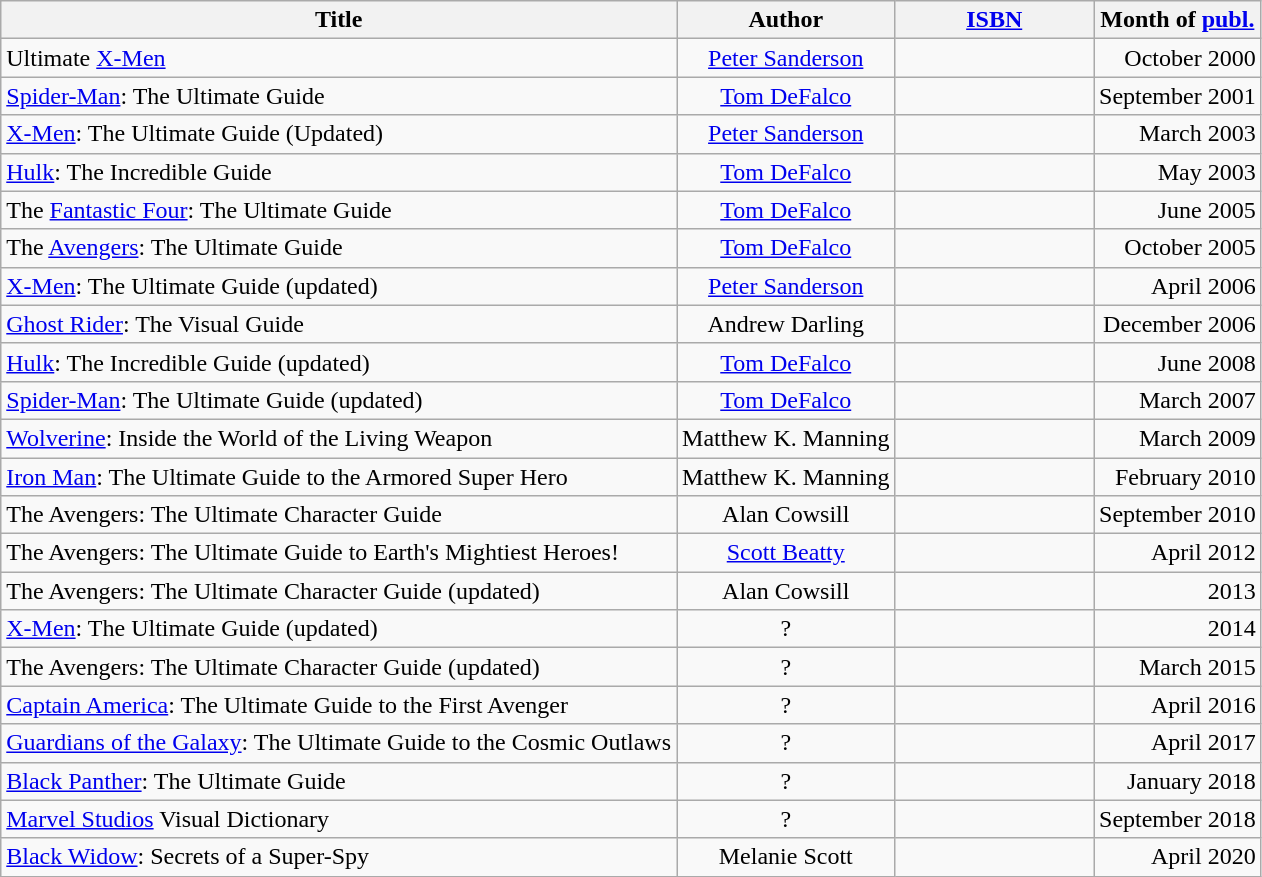<table class="wikitable">
<tr>
<th>Title</th>
<th>Author</th>
<th width="125"><a href='#'>ISBN</a></th>
<th>Month of <a href='#'>publ.</a></th>
</tr>
<tr align="center">
<td align="left">Ultimate <a href='#'>X-Men</a></td>
<td><a href='#'>Peter Sanderson</a></td>
<td></td>
<td align="right">October 2000</td>
</tr>
<tr align="center">
<td align="left"><a href='#'>Spider-Man</a>: The Ultimate Guide</td>
<td><a href='#'>Tom DeFalco</a></td>
<td></td>
<td align="right">September 2001</td>
</tr>
<tr align="center">
<td align="left"><a href='#'>X-Men</a>: The Ultimate Guide (Updated)</td>
<td><a href='#'>Peter Sanderson</a></td>
<td></td>
<td align="right">March 2003</td>
</tr>
<tr align="center">
<td align="left"><a href='#'>Hulk</a>: The Incredible Guide</td>
<td><a href='#'>Tom DeFalco</a></td>
<td></td>
<td align="right">May 2003</td>
</tr>
<tr align="center">
<td align="left">The <a href='#'>Fantastic Four</a>: The Ultimate Guide</td>
<td><a href='#'>Tom DeFalco</a></td>
<td></td>
<td align="right">June 2005</td>
</tr>
<tr align="center">
<td align="left">The <a href='#'>Avengers</a>: The Ultimate Guide</td>
<td><a href='#'>Tom DeFalco</a></td>
<td></td>
<td align="right">October 2005</td>
</tr>
<tr align="center">
<td align="left"><a href='#'>X-Men</a>: The Ultimate Guide (updated)</td>
<td><a href='#'>Peter Sanderson</a></td>
<td></td>
<td align="right">April 2006</td>
</tr>
<tr align="center">
<td align="left"><a href='#'>Ghost Rider</a>: The Visual Guide</td>
<td>Andrew Darling</td>
<td></td>
<td align="right">December 2006</td>
</tr>
<tr align="center">
<td align="left"><a href='#'>Hulk</a>: The Incredible Guide (updated)</td>
<td><a href='#'>Tom DeFalco</a></td>
<td></td>
<td align="right">June 2008</td>
</tr>
<tr align="center">
<td align="left"><a href='#'>Spider-Man</a>: The Ultimate Guide (updated)</td>
<td><a href='#'>Tom DeFalco</a></td>
<td></td>
<td align="right">March 2007</td>
</tr>
<tr align="center">
<td align="left"><a href='#'>Wolverine</a>: Inside the World of the Living Weapon</td>
<td>Matthew K. Manning</td>
<td></td>
<td align="right">March 2009</td>
</tr>
<tr align="center">
<td align="left"><a href='#'>Iron Man</a>: The Ultimate Guide to the Armored Super Hero</td>
<td>Matthew K. Manning</td>
<td></td>
<td align="right">February 2010</td>
</tr>
<tr align="center">
<td align="left">The Avengers: The Ultimate Character Guide</td>
<td>Alan Cowsill</td>
<td></td>
<td align="right">September 2010</td>
</tr>
<tr align="center">
<td align="left">The Avengers: The Ultimate Guide to Earth's Mightiest Heroes!</td>
<td><a href='#'>Scott Beatty</a></td>
<td></td>
<td align="right">April 2012</td>
</tr>
<tr align="center">
<td align="left">The Avengers: The Ultimate Character Guide (updated)</td>
<td>Alan Cowsill</td>
<td></td>
<td align="right">2013</td>
</tr>
<tr align="center">
<td align="left"><a href='#'>X-Men</a>: The Ultimate Guide (updated)</td>
<td>?</td>
<td></td>
<td align="right">2014</td>
</tr>
<tr align="center">
<td align="left">The Avengers: The Ultimate Character Guide (updated)</td>
<td>?</td>
<td></td>
<td align="right">March 2015</td>
</tr>
<tr align="center">
<td align="left"><a href='#'>Captain America</a>: The Ultimate Guide to the First Avenger</td>
<td>?</td>
<td></td>
<td align="right">April 2016</td>
</tr>
<tr align="center">
<td align="left"><a href='#'>Guardians of the Galaxy</a>: The Ultimate Guide to the Cosmic Outlaws</td>
<td>?</td>
<td></td>
<td align="right">April 2017</td>
</tr>
<tr align="center">
<td align="left"><a href='#'>Black Panther</a>: The Ultimate Guide</td>
<td>?</td>
<td></td>
<td align="right">January 2018</td>
</tr>
<tr align="center">
<td align="left"><a href='#'>Marvel Studios</a> Visual Dictionary</td>
<td>?</td>
<td></td>
<td align="right">September 2018</td>
</tr>
<tr align="center">
<td align="left"><a href='#'>Black Widow</a>: Secrets of a Super-Spy</td>
<td>Melanie Scott</td>
<td></td>
<td align="right">April 2020</td>
</tr>
</table>
